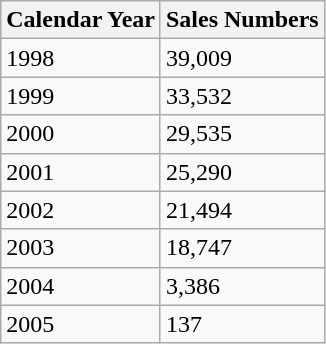<table class=wikitable>
<tr>
<th>Calendar Year</th>
<th>Sales Numbers</th>
</tr>
<tr>
<td>1998</td>
<td>39,009</td>
</tr>
<tr>
<td>1999</td>
<td>33,532</td>
</tr>
<tr>
<td>2000</td>
<td>29,535</td>
</tr>
<tr>
<td>2001</td>
<td>25,290</td>
</tr>
<tr>
<td>2002</td>
<td>21,494</td>
</tr>
<tr>
<td>2003</td>
<td>18,747</td>
</tr>
<tr>
<td>2004</td>
<td>3,386</td>
</tr>
<tr>
<td>2005</td>
<td>137</td>
</tr>
</table>
